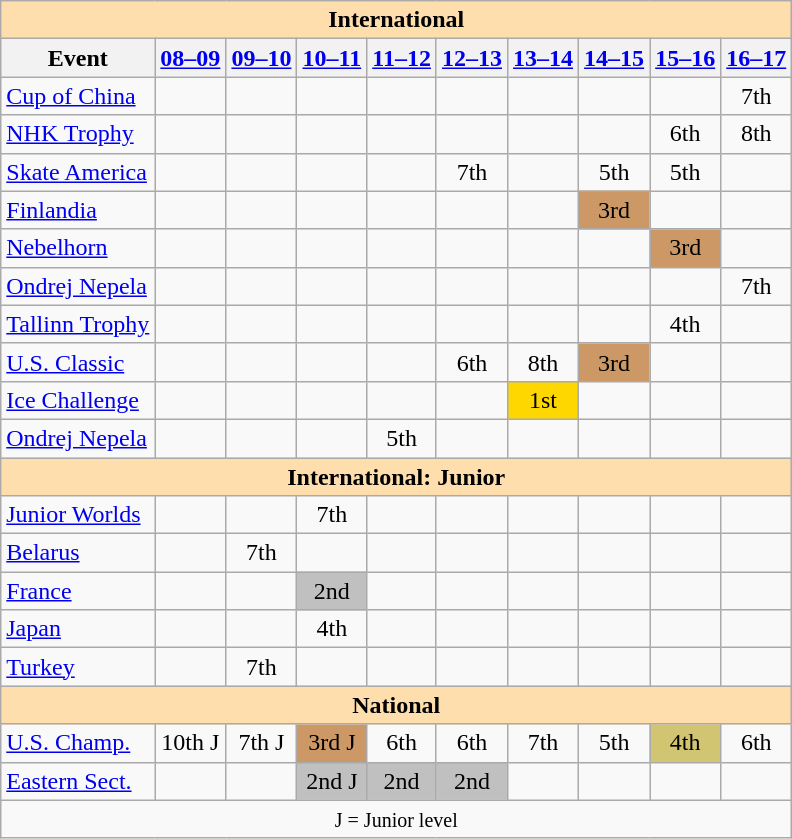<table class="wikitable" style="text-align:center">
<tr>
<th style="background-color: #ffdead; " colspan=10 align=center>International</th>
</tr>
<tr>
<th>Event</th>
<th><a href='#'>08–09</a></th>
<th><a href='#'>09–10</a></th>
<th><a href='#'>10–11</a></th>
<th><a href='#'>11–12</a></th>
<th><a href='#'>12–13</a></th>
<th><a href='#'>13–14</a></th>
<th><a href='#'>14–15</a></th>
<th><a href='#'>15–16</a></th>
<th><a href='#'>16–17</a></th>
</tr>
<tr>
<td align=left> <a href='#'>Cup of China</a></td>
<td></td>
<td></td>
<td></td>
<td></td>
<td></td>
<td></td>
<td></td>
<td></td>
<td>7th</td>
</tr>
<tr>
<td align=left> <a href='#'>NHK Trophy</a></td>
<td></td>
<td></td>
<td></td>
<td></td>
<td></td>
<td></td>
<td></td>
<td>6th</td>
<td>8th</td>
</tr>
<tr>
<td align=left> <a href='#'>Skate America</a></td>
<td></td>
<td></td>
<td></td>
<td></td>
<td>7th</td>
<td></td>
<td>5th</td>
<td>5th</td>
<td></td>
</tr>
<tr>
<td align=left> <a href='#'>Finlandia</a></td>
<td></td>
<td></td>
<td></td>
<td></td>
<td></td>
<td></td>
<td bgcolor=cc9966>3rd</td>
<td></td>
<td></td>
</tr>
<tr>
<td align=left> <a href='#'>Nebelhorn</a></td>
<td></td>
<td></td>
<td></td>
<td></td>
<td></td>
<td></td>
<td></td>
<td bgcolor=cc9966>3rd</td>
<td></td>
</tr>
<tr>
<td align=left> <a href='#'>Ondrej Nepela</a></td>
<td></td>
<td></td>
<td></td>
<td></td>
<td></td>
<td></td>
<td></td>
<td></td>
<td>7th</td>
</tr>
<tr>
<td align=left> <a href='#'>Tallinn Trophy</a></td>
<td></td>
<td></td>
<td></td>
<td></td>
<td></td>
<td></td>
<td></td>
<td>4th</td>
<td></td>
</tr>
<tr>
<td align=left> <a href='#'>U.S. Classic</a></td>
<td></td>
<td></td>
<td></td>
<td></td>
<td>6th</td>
<td>8th</td>
<td bgcolor=cc9966>3rd</td>
<td></td>
<td></td>
</tr>
<tr>
<td align=left><a href='#'>Ice Challenge</a></td>
<td></td>
<td></td>
<td></td>
<td></td>
<td></td>
<td bgcolor=gold>1st</td>
<td></td>
<td></td>
<td></td>
</tr>
<tr>
<td align=left><a href='#'>Ondrej Nepela</a></td>
<td></td>
<td></td>
<td></td>
<td>5th</td>
<td></td>
<td></td>
<td></td>
<td></td>
<td></td>
</tr>
<tr>
<th style="background-color: #ffdead; " colspan=10 align=center>International: Junior</th>
</tr>
<tr>
<td align=left><a href='#'>Junior Worlds</a></td>
<td></td>
<td></td>
<td>7th</td>
<td></td>
<td></td>
<td></td>
<td></td>
<td></td>
<td></td>
</tr>
<tr>
<td align=left> <a href='#'>Belarus</a></td>
<td></td>
<td>7th</td>
<td></td>
<td></td>
<td></td>
<td></td>
<td></td>
<td></td>
<td></td>
</tr>
<tr>
<td align=left> <a href='#'>France</a></td>
<td></td>
<td></td>
<td bgcolor=silver>2nd</td>
<td></td>
<td></td>
<td></td>
<td></td>
<td></td>
<td></td>
</tr>
<tr>
<td align=left> <a href='#'>Japan</a></td>
<td></td>
<td></td>
<td>4th</td>
<td></td>
<td></td>
<td></td>
<td></td>
<td></td>
<td></td>
</tr>
<tr>
<td align=left> <a href='#'>Turkey</a></td>
<td></td>
<td>7th</td>
<td></td>
<td></td>
<td></td>
<td></td>
<td></td>
<td></td>
<td></td>
</tr>
<tr>
<th style="background-color: #ffdead; " colspan=10 align=center>National</th>
</tr>
<tr>
<td align=left><a href='#'>U.S. Champ.</a></td>
<td>10th J</td>
<td>7th J</td>
<td bgcolor=cc9966>3rd J</td>
<td>6th</td>
<td>6th</td>
<td>7th</td>
<td>5th</td>
<td bgcolor=d1c571>4th</td>
<td>6th</td>
</tr>
<tr>
<td align=left><a href='#'>Eastern Sect.</a></td>
<td></td>
<td></td>
<td bgcolor=silver>2nd J</td>
<td bgcolor=silver>2nd</td>
<td bgcolor=silver>2nd</td>
<td></td>
<td></td>
<td></td>
<td></td>
</tr>
<tr>
<td colspan=10 align=center><small> J = Junior level </small></td>
</tr>
</table>
